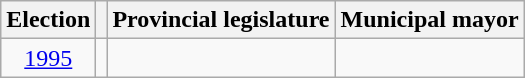<table class="wikitable" style="text-align:center">
<tr>
<th>Election</th>
<th></th>
<th>Provincial legislature</th>
<th>Municipal mayor</th>
</tr>
<tr>
<td><a href='#'>1995</a></td>
<td></td>
<td></td>
<td></td>
</tr>
</table>
